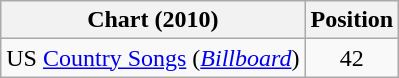<table class="wikitable sortable">
<tr>
<th scope="col">Chart (2010)</th>
<th scope="col">Position</th>
</tr>
<tr>
<td>US <a href='#'>Country Songs</a> (<em><a href='#'>Billboard</a></em>)</td>
<td align="center">42</td>
</tr>
</table>
